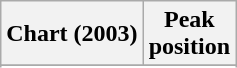<table class="wikitable sortable plainrowheaders" style="text-align:center">
<tr>
<th scope="col">Chart (2003)</th>
<th scope="col">Peak<br>position</th>
</tr>
<tr>
</tr>
<tr>
</tr>
<tr>
</tr>
<tr>
</tr>
<tr>
</tr>
<tr>
</tr>
<tr>
</tr>
<tr>
</tr>
<tr>
</tr>
<tr>
</tr>
<tr>
</tr>
<tr>
</tr>
</table>
